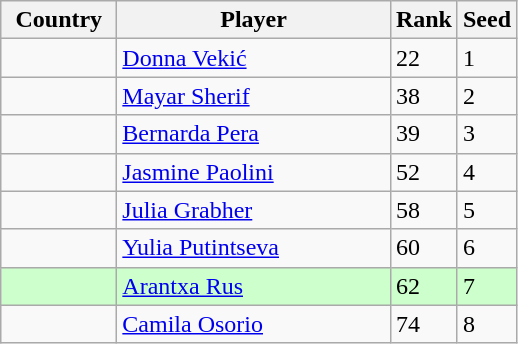<table class="wikitable nowrap">
<tr>
<th width="70">Country</th>
<th width="175">Player</th>
<th>Rank</th>
<th>Seed</th>
</tr>
<tr>
<td></td>
<td><a href='#'>Donna Vekić</a></td>
<td>22</td>
<td>1</td>
</tr>
<tr>
<td></td>
<td><a href='#'>Mayar Sherif</a></td>
<td>38</td>
<td>2</td>
</tr>
<tr>
<td></td>
<td><a href='#'>Bernarda Pera</a></td>
<td>39</td>
<td>3</td>
</tr>
<tr>
<td></td>
<td><a href='#'>Jasmine Paolini</a></td>
<td>52</td>
<td>4</td>
</tr>
<tr>
<td></td>
<td><a href='#'>Julia Grabher</a></td>
<td>58</td>
<td>5</td>
</tr>
<tr>
<td></td>
<td><a href='#'>Yulia Putintseva</a></td>
<td>60</td>
<td>6</td>
</tr>
<tr style="background:#cfc;">
<td></td>
<td><a href='#'>Arantxa Rus</a></td>
<td>62</td>
<td>7</td>
</tr>
<tr>
<td></td>
<td><a href='#'>Camila Osorio</a></td>
<td>74</td>
<td>8</td>
</tr>
</table>
